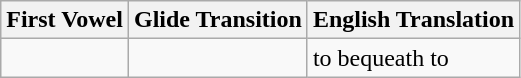<table class="wikitable">
<tr>
<th>First Vowel</th>
<th>Glide Transition</th>
<th>English Translation</th>
</tr>
<tr>
<td></td>
<td></td>
<td>to bequeath to</td>
</tr>
</table>
